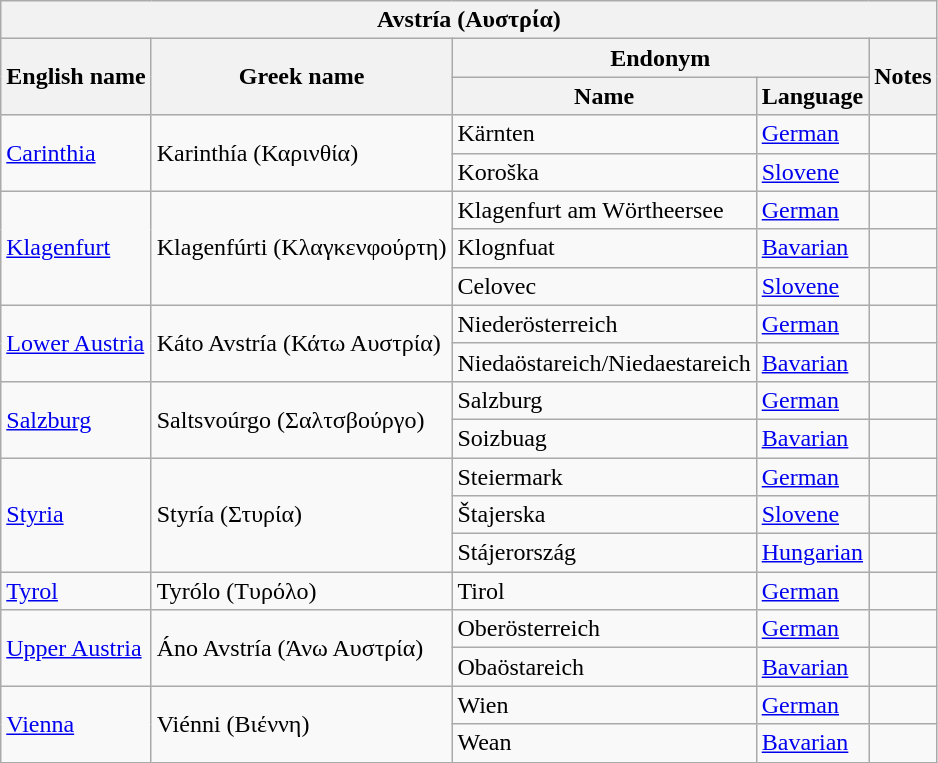<table class="wikitable sortable">
<tr>
<th colspan="5"> Avstría (<strong>Αυστρία</strong>)</th>
</tr>
<tr>
<th rowspan="2">English name</th>
<th rowspan="2">Greek name</th>
<th colspan="2">Endonym</th>
<th rowspan="2">Notes</th>
</tr>
<tr>
<th>Name</th>
<th>Language</th>
</tr>
<tr>
<td rowspan="2"><a href='#'>Carinthia</a></td>
<td rowspan="2">Karinthía (Καρινθία)</td>
<td>Kärnten</td>
<td><a href='#'>German</a></td>
<td></td>
</tr>
<tr>
<td>Koroška</td>
<td><a href='#'>Slovene</a></td>
<td></td>
</tr>
<tr>
<td rowspan="3"><a href='#'>Klagenfurt</a></td>
<td rowspan="3">Klagenfúrti (Κλαγκενφούρτη)</td>
<td>Klagenfurt am Wörtheersee</td>
<td><a href='#'>German</a></td>
<td></td>
</tr>
<tr>
<td>Klognfuat</td>
<td><a href='#'>Bavarian</a></td>
<td></td>
</tr>
<tr>
<td>Celovec</td>
<td><a href='#'>Slovene</a></td>
<td></td>
</tr>
<tr>
<td rowspan="2"><a href='#'>Lower Austria</a></td>
<td rowspan="2">Káto Avstría (Κάτω Αυστρία)</td>
<td>Niederösterreich</td>
<td><a href='#'>German</a></td>
<td></td>
</tr>
<tr>
<td>Niedaöstareich/Niedaestareich</td>
<td><a href='#'>Bavarian</a></td>
<td></td>
</tr>
<tr>
<td rowspan="2"><a href='#'>Salzburg</a></td>
<td rowspan="2">Saltsvoúrgo (Σαλτσβούργο)</td>
<td>Salzburg</td>
<td><a href='#'>German</a></td>
<td></td>
</tr>
<tr>
<td>Soizbuag</td>
<td><a href='#'>Bavarian</a></td>
<td></td>
</tr>
<tr>
<td rowspan="3"><a href='#'>Styria</a></td>
<td rowspan="3">Styría (Στυρία)</td>
<td>Steiermark</td>
<td><a href='#'>German</a></td>
<td></td>
</tr>
<tr>
<td>Štajerska</td>
<td><a href='#'>Slovene</a></td>
<td></td>
</tr>
<tr>
<td>Stájerország</td>
<td><a href='#'>Hungarian</a></td>
<td></td>
</tr>
<tr>
<td><a href='#'>Tyrol</a></td>
<td>Tyrólo (Τυρόλο)</td>
<td>Tirol</td>
<td><a href='#'>German</a></td>
<td></td>
</tr>
<tr>
<td rowspan="2"><a href='#'>Upper Austria</a></td>
<td rowspan="2">Áno Avstría (Άνω Αυστρία)</td>
<td>Oberösterreich</td>
<td><a href='#'>German</a></td>
<td></td>
</tr>
<tr>
<td>Obaöstareich</td>
<td><a href='#'>Bavarian</a></td>
<td></td>
</tr>
<tr>
<td rowspan="2"><a href='#'>Vienna</a></td>
<td rowspan="2">Viénni (Βιέννη)</td>
<td>Wien</td>
<td><a href='#'>German</a></td>
<td></td>
</tr>
<tr>
<td>Wean</td>
<td><a href='#'>Bavarian</a></td>
<td></td>
</tr>
</table>
